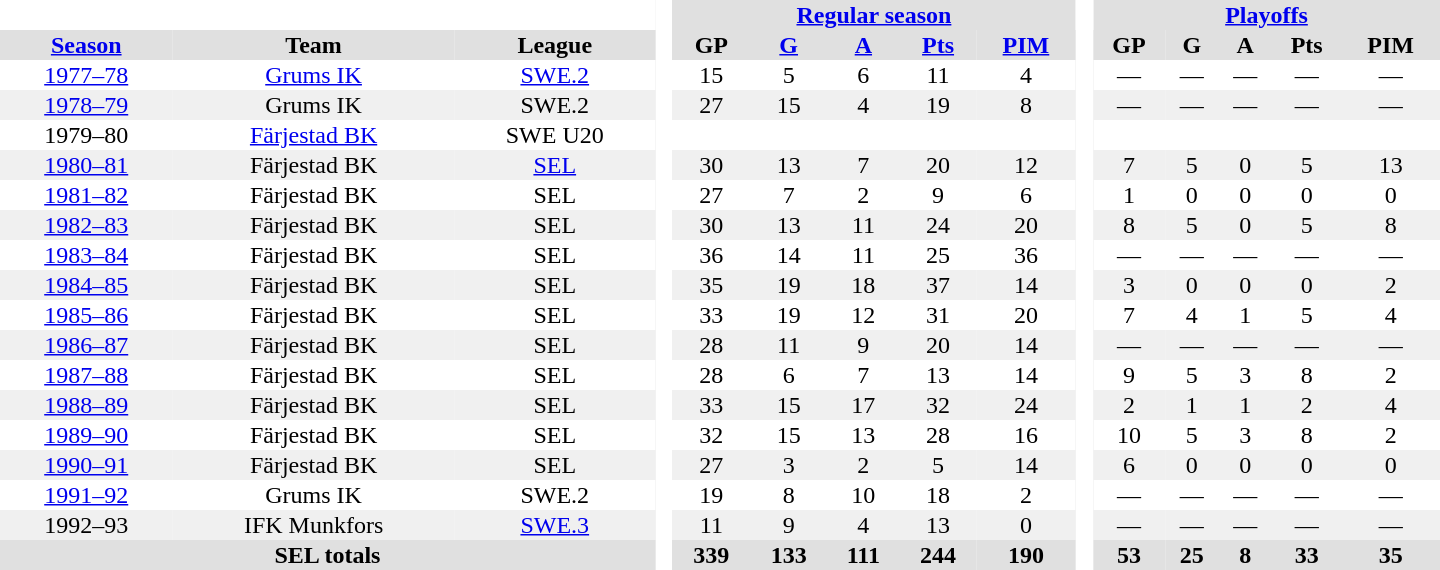<table border="0" cellpadding="1" cellspacing="0" style="text-align:center; width:60em">
<tr bgcolor="#e0e0e0">
<th colspan="3" bgcolor="#ffffff"> </th>
<th rowspan="99" bgcolor="#ffffff"> </th>
<th colspan="5"><a href='#'>Regular season</a></th>
<th rowspan="99" bgcolor="#ffffff"> </th>
<th colspan="5"><a href='#'>Playoffs</a></th>
</tr>
<tr bgcolor="#e0e0e0">
<th><a href='#'>Season</a></th>
<th>Team</th>
<th>League</th>
<th>GP</th>
<th><a href='#'>G</a></th>
<th><a href='#'>A</a></th>
<th><a href='#'>Pts</a></th>
<th><a href='#'>PIM</a></th>
<th>GP</th>
<th>G</th>
<th>A</th>
<th>Pts</th>
<th>PIM</th>
</tr>
<tr>
<td><a href='#'>1977–78</a></td>
<td><a href='#'>Grums IK</a></td>
<td><a href='#'>SWE.2</a></td>
<td>15</td>
<td>5</td>
<td>6</td>
<td>11</td>
<td>4</td>
<td>—</td>
<td>—</td>
<td>—</td>
<td>—</td>
<td>—</td>
</tr>
<tr bgcolor="#f0f0f0">
<td><a href='#'>1978–79</a></td>
<td>Grums IK</td>
<td>SWE.2</td>
<td>27</td>
<td>15</td>
<td>4</td>
<td>19</td>
<td>8</td>
<td>—</td>
<td>—</td>
<td>—</td>
<td>—</td>
<td>—</td>
</tr>
<tr>
<td>1979–80</td>
<td><a href='#'>Färjestad BK</a></td>
<td>SWE U20</td>
<td></td>
<td></td>
<td></td>
<td></td>
<td></td>
<td></td>
<td></td>
<td></td>
<td></td>
<td></td>
</tr>
<tr bgcolor="#f0f0f0">
<td><a href='#'>1980–81</a></td>
<td>Färjestad BK</td>
<td><a href='#'>SEL</a></td>
<td>30</td>
<td>13</td>
<td>7</td>
<td>20</td>
<td>12</td>
<td>7</td>
<td>5</td>
<td>0</td>
<td>5</td>
<td>13</td>
</tr>
<tr>
<td><a href='#'>1981–82</a></td>
<td>Färjestad BK</td>
<td>SEL</td>
<td>27</td>
<td>7</td>
<td>2</td>
<td>9</td>
<td>6</td>
<td>1</td>
<td>0</td>
<td>0</td>
<td>0</td>
<td>0</td>
</tr>
<tr bgcolor="#f0f0f0">
<td><a href='#'>1982–83</a></td>
<td>Färjestad BK</td>
<td>SEL</td>
<td>30</td>
<td>13</td>
<td>11</td>
<td>24</td>
<td>20</td>
<td>8</td>
<td>5</td>
<td>0</td>
<td>5</td>
<td>8</td>
</tr>
<tr>
<td><a href='#'>1983–84</a></td>
<td>Färjestad BK</td>
<td>SEL</td>
<td>36</td>
<td>14</td>
<td>11</td>
<td>25</td>
<td>36</td>
<td>—</td>
<td>—</td>
<td>—</td>
<td>—</td>
<td>—</td>
</tr>
<tr bgcolor="#f0f0f0">
<td><a href='#'>1984–85</a></td>
<td>Färjestad BK</td>
<td>SEL</td>
<td>35</td>
<td>19</td>
<td>18</td>
<td>37</td>
<td>14</td>
<td>3</td>
<td>0</td>
<td>0</td>
<td>0</td>
<td>2</td>
</tr>
<tr>
<td><a href='#'>1985–86</a></td>
<td>Färjestad BK</td>
<td>SEL</td>
<td>33</td>
<td>19</td>
<td>12</td>
<td>31</td>
<td>20</td>
<td>7</td>
<td>4</td>
<td>1</td>
<td>5</td>
<td>4</td>
</tr>
<tr bgcolor="#f0f0f0">
<td><a href='#'>1986–87</a></td>
<td>Färjestad BK</td>
<td>SEL</td>
<td>28</td>
<td>11</td>
<td>9</td>
<td>20</td>
<td>14</td>
<td>—</td>
<td>—</td>
<td>—</td>
<td>—</td>
<td>—</td>
</tr>
<tr>
<td><a href='#'>1987–88</a></td>
<td>Färjestad BK</td>
<td>SEL</td>
<td>28</td>
<td>6</td>
<td>7</td>
<td>13</td>
<td>14</td>
<td>9</td>
<td>5</td>
<td>3</td>
<td>8</td>
<td>2</td>
</tr>
<tr bgcolor="#f0f0f0">
<td><a href='#'>1988–89</a></td>
<td>Färjestad BK</td>
<td>SEL</td>
<td>33</td>
<td>15</td>
<td>17</td>
<td>32</td>
<td>24</td>
<td>2</td>
<td>1</td>
<td>1</td>
<td>2</td>
<td>4</td>
</tr>
<tr>
<td><a href='#'>1989–90</a></td>
<td>Färjestad BK</td>
<td>SEL</td>
<td>32</td>
<td>15</td>
<td>13</td>
<td>28</td>
<td>16</td>
<td>10</td>
<td>5</td>
<td>3</td>
<td>8</td>
<td>2</td>
</tr>
<tr bgcolor="#f0f0f0">
<td><a href='#'>1990–91</a></td>
<td>Färjestad BK</td>
<td>SEL</td>
<td>27</td>
<td>3</td>
<td>2</td>
<td>5</td>
<td>14</td>
<td>6</td>
<td>0</td>
<td>0</td>
<td>0</td>
<td>0</td>
</tr>
<tr>
<td><a href='#'>1991–92</a></td>
<td>Grums IK</td>
<td>SWE.2</td>
<td>19</td>
<td>8</td>
<td>10</td>
<td>18</td>
<td>2</td>
<td>—</td>
<td>—</td>
<td>—</td>
<td>—</td>
<td>—</td>
</tr>
<tr bgcolor="#f0f0f0">
<td>1992–93</td>
<td>IFK Munkfors</td>
<td><a href='#'>SWE.3</a></td>
<td>11</td>
<td>9</td>
<td>4</td>
<td>13</td>
<td>0</td>
<td>—</td>
<td>—</td>
<td>—</td>
<td>—</td>
<td>—</td>
</tr>
<tr bgcolor="#e0e0e0">
<th colspan="3">SEL totals</th>
<th>339</th>
<th>133</th>
<th>111</th>
<th>244</th>
<th>190</th>
<th>53</th>
<th>25</th>
<th>8</th>
<th>33</th>
<th>35</th>
</tr>
</table>
